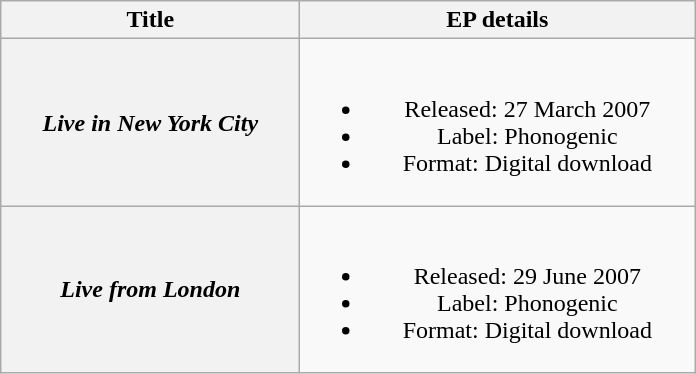<table class="wikitable plainrowheaders" style="text-align:center;">
<tr>
<th scope="col" style="width:12em;">Title</th>
<th scope="col" style="width:16em;">EP details</th>
</tr>
<tr>
<th scope="row"><em>Live in New York City</em></th>
<td><br><ul><li>Released: 27 March 2007</li><li>Label: Phonogenic</li><li>Format: Digital download</li></ul></td>
</tr>
<tr>
<th scope="row"><em>Live from London</em></th>
<td><br><ul><li>Released: 29 June 2007</li><li>Label: Phonogenic</li><li>Format: Digital download</li></ul></td>
</tr>
</table>
